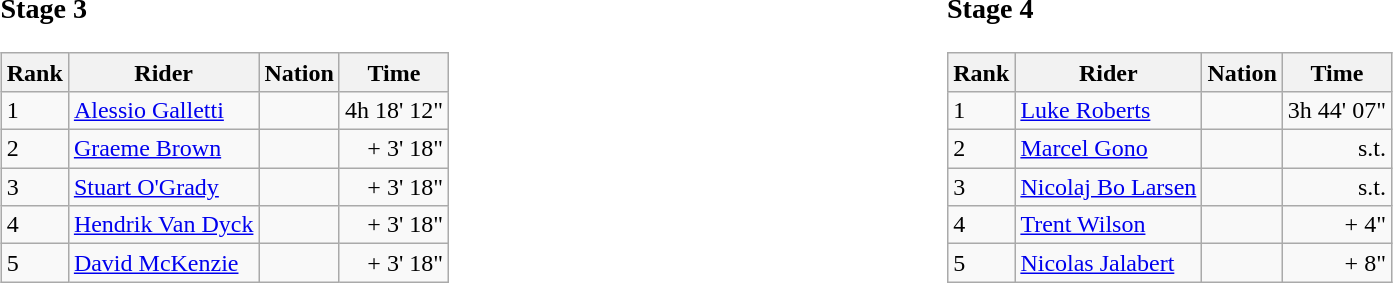<table width=100%>
<tr>
<td width=50% align=left valign=t+><br><h3>Stage 3</h3><table class="wikitable">
<tr ---->
<th>Rank</th>
<th>Rider</th>
<th>Nation</th>
<th>Time</th>
</tr>
<tr>
<td>1</td>
<td><a href='#'>Alessio Galletti</a></td>
<td></td>
<td align=right>4h 18' 12"</td>
</tr>
<tr>
<td>2</td>
<td><a href='#'>Graeme Brown</a></td>
<td></td>
<td align=right>+ 3' 18"</td>
</tr>
<tr>
<td>3</td>
<td><a href='#'>Stuart O'Grady</a></td>
<td></td>
<td align=right>+ 3' 18"</td>
</tr>
<tr>
<td>4</td>
<td><a href='#'>Hendrik Van Dyck</a></td>
<td></td>
<td align=right>+ 3' 18"</td>
</tr>
<tr>
<td>5</td>
<td><a href='#'>David McKenzie</a></td>
<td></td>
<td align=right>+ 3' 18"</td>
</tr>
</table>
</td>
<td width=50% align=left valign=t+><br><h3>Stage 4</h3><table class="wikitable">
<tr ---->
<th>Rank</th>
<th>Rider</th>
<th>Nation</th>
<th>Time</th>
</tr>
<tr>
<td>1</td>
<td><a href='#'>Luke Roberts</a></td>
<td></td>
<td align=right>3h 44' 07"</td>
</tr>
<tr>
<td>2</td>
<td><a href='#'>Marcel Gono</a></td>
<td></td>
<td align=right>s.t.</td>
</tr>
<tr>
<td>3</td>
<td><a href='#'>Nicolaj Bo Larsen</a></td>
<td></td>
<td align=right>s.t.</td>
</tr>
<tr>
<td>4</td>
<td><a href='#'>Trent Wilson</a></td>
<td></td>
<td align=right>+ 4"</td>
</tr>
<tr>
<td>5</td>
<td><a href='#'>Nicolas Jalabert</a></td>
<td></td>
<td align=right>+ 8"</td>
</tr>
</table>
</td>
</tr>
</table>
